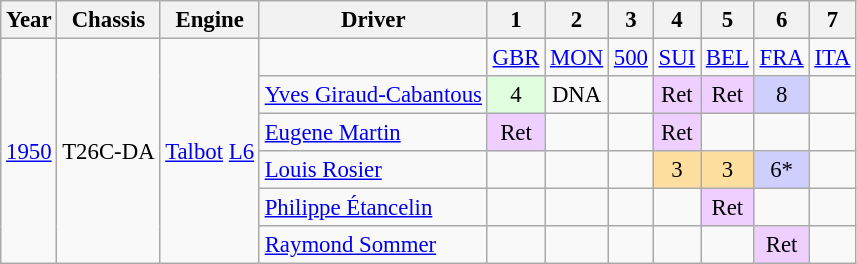<table class="wikitable" style="text-align:center; font-size:95%">
<tr>
<th>Year</th>
<th>Chassis</th>
<th>Engine</th>
<th>Driver</th>
<th>1</th>
<th>2</th>
<th>3</th>
<th>4</th>
<th>5</th>
<th>6</th>
<th>7</th>
</tr>
<tr>
<td rowspan="6"><a href='#'>1950</a></td>
<td rowspan="6">T26C-DA</td>
<td rowspan="6"><a href='#'>Talbot</a> <a href='#'>L6</a></td>
<td></td>
<td><a href='#'>GBR</a></td>
<td><a href='#'>MON</a></td>
<td><a href='#'>500</a></td>
<td><a href='#'>SUI</a></td>
<td><a href='#'>BEL</a></td>
<td><a href='#'>FRA</a></td>
<td><a href='#'>ITA</a></td>
</tr>
<tr>
<td align="left"> <a href='#'>Yves Giraud-Cabantous</a></td>
<td style="background:#dfffdf;">4</td>
<td>DNA</td>
<td></td>
<td style="background:#efcfff;">Ret</td>
<td style="background:#efcfff;">Ret</td>
<td style="background:#cfcfff;">8</td>
<td></td>
</tr>
<tr>
<td align="left">  <a href='#'>Eugene Martin</a></td>
<td style="background:#efcfff;">Ret</td>
<td></td>
<td></td>
<td style="background:#efcfff;">Ret</td>
<td></td>
<td></td>
<td></td>
</tr>
<tr>
<td align="left">  <a href='#'>Louis Rosier</a></td>
<td></td>
<td></td>
<td></td>
<td style="background:#FFDF9F;">3</td>
<td style="background:#FFDF9F;">3</td>
<td style="background:#cfcfff;">6*</td>
<td></td>
</tr>
<tr>
<td align="left"> <a href='#'>Philippe Étancelin</a></td>
<td></td>
<td></td>
<td></td>
<td></td>
<td style="background:#efcfff;">Ret</td>
<td></td>
<td></td>
</tr>
<tr>
<td align="left"> <a href='#'>Raymond Sommer</a></td>
<td></td>
<td></td>
<td></td>
<td></td>
<td></td>
<td style="background:#efcfff;">Ret</td>
<td></td>
</tr>
</table>
